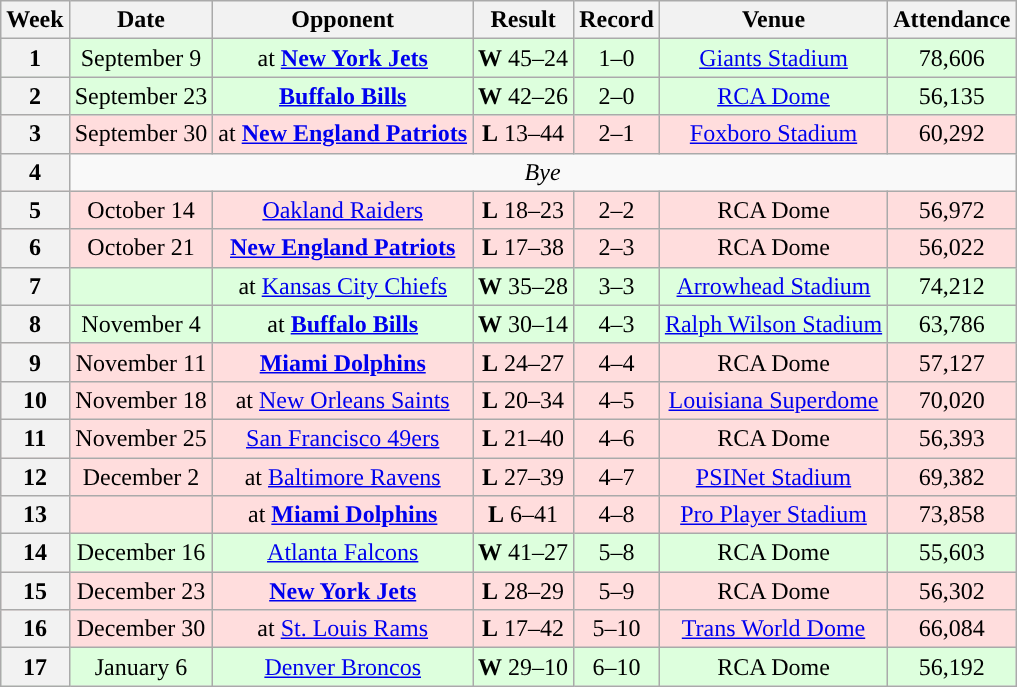<table class="wikitable" style="text-align:center">
<tr>
<th>Week</th>
<th>Date</th>
<th>Opponent</th>
<th>Result</th>
<th>Record</th>
<th>Venue</th>
<th>Attendance</th>
</tr>
<tr style="background:#dfd">
<th>1</th>
<td>September 9</td>
<td>at <strong><a href='#'>New York Jets</a></strong></td>
<td><strong>W</strong> 45–24</td>
<td>1–0</td>
<td><a href='#'>Giants Stadium</a></td>
<td>78,606</td>
</tr>
<tr style="background:#dfd">
<th>2</th>
<td>September 23</td>
<td><strong><a href='#'>Buffalo Bills</a></strong></td>
<td><strong>W</strong> 42–26</td>
<td>2–0</td>
<td><a href='#'>RCA Dome</a></td>
<td>56,135</td>
</tr>
<tr style="background:#fdd">
<th>3</th>
<td>September 30</td>
<td>at <strong><a href='#'>New England Patriots</a></strong></td>
<td><strong>L</strong> 13–44</td>
<td>2–1</td>
<td><a href='#'>Foxboro Stadium</a></td>
<td>60,292</td>
</tr>
<tr>
<th>4</th>
<td colspan=6 align="center"><em>Bye</em></td>
</tr>
<tr style="background:#fdd">
<th>5</th>
<td>October 14</td>
<td><a href='#'>Oakland Raiders</a></td>
<td><strong>L</strong> 18–23</td>
<td>2–2</td>
<td>RCA Dome</td>
<td>56,972</td>
</tr>
<tr style="background:#fdd">
<th>6</th>
<td>October 21</td>
<td><strong><a href='#'>New England Patriots</a></strong></td>
<td><strong>L</strong> 17–38</td>
<td>2–3</td>
<td>RCA Dome</td>
<td>56,022</td>
</tr>
<tr style="background:#dfd">
<th>7</th>
<td></td>
<td>at <a href='#'>Kansas City Chiefs</a></td>
<td><strong>W</strong> 35–28</td>
<td>3–3</td>
<td><a href='#'>Arrowhead Stadium</a></td>
<td>74,212</td>
</tr>
<tr style="background:#dfd">
<th>8</th>
<td>November 4</td>
<td>at <strong><a href='#'>Buffalo Bills</a></strong></td>
<td><strong>W</strong> 30–14</td>
<td>4–3</td>
<td><a href='#'>Ralph Wilson Stadium</a></td>
<td>63,786</td>
</tr>
<tr style="background:#fdd">
<th>9</th>
<td>November 11</td>
<td><strong><a href='#'>Miami Dolphins</a></strong></td>
<td><strong>L</strong> 24–27</td>
<td>4–4</td>
<td>RCA Dome</td>
<td>57,127</td>
</tr>
<tr style="background:#fdd">
<th>10</th>
<td>November 18</td>
<td>at <a href='#'>New Orleans Saints</a></td>
<td><strong>L</strong> 20–34</td>
<td>4–5</td>
<td><a href='#'>Louisiana Superdome</a></td>
<td>70,020</td>
</tr>
<tr style="background:#fdd">
<th>11</th>
<td>November 25</td>
<td><a href='#'>San Francisco 49ers</a></td>
<td><strong>L</strong> 21–40</td>
<td>4–6</td>
<td>RCA Dome</td>
<td>56,393</td>
</tr>
<tr style="background:#fdd">
<th>12</th>
<td>December 2</td>
<td>at <a href='#'>Baltimore Ravens</a></td>
<td><strong>L</strong> 27–39</td>
<td>4–7</td>
<td><a href='#'>PSINet Stadium</a></td>
<td>69,382</td>
</tr>
<tr style="background:#fdd">
<th>13</th>
<td></td>
<td>at <strong><a href='#'>Miami Dolphins</a></strong></td>
<td><strong>L</strong> 6–41</td>
<td>4–8</td>
<td><a href='#'>Pro Player Stadium</a></td>
<td>73,858</td>
</tr>
<tr style="background:#dfd">
<th>14</th>
<td>December 16</td>
<td><a href='#'>Atlanta Falcons</a></td>
<td><strong>W</strong> 41–27</td>
<td>5–8</td>
<td>RCA Dome</td>
<td>55,603</td>
</tr>
<tr style="background:#fdd">
<th>15</th>
<td>December 23</td>
<td><strong><a href='#'>New York Jets</a></strong></td>
<td><strong>L</strong> 28–29</td>
<td>5–9</td>
<td>RCA Dome</td>
<td>56,302</td>
</tr>
<tr style="background:#fdd">
<th>16</th>
<td>December 30</td>
<td>at <a href='#'>St. Louis Rams</a></td>
<td><strong>L</strong> 17–42</td>
<td>5–10</td>
<td><a href='#'>Trans World Dome</a></td>
<td>66,084</td>
</tr>
<tr style="background:#dfd">
<th>17</th>
<td>January 6</td>
<td><a href='#'>Denver Broncos</a></td>
<td><strong>W</strong> 29–10</td>
<td>6–10</td>
<td>RCA Dome</td>
<td>56,192</td>
</tr>
</table>
